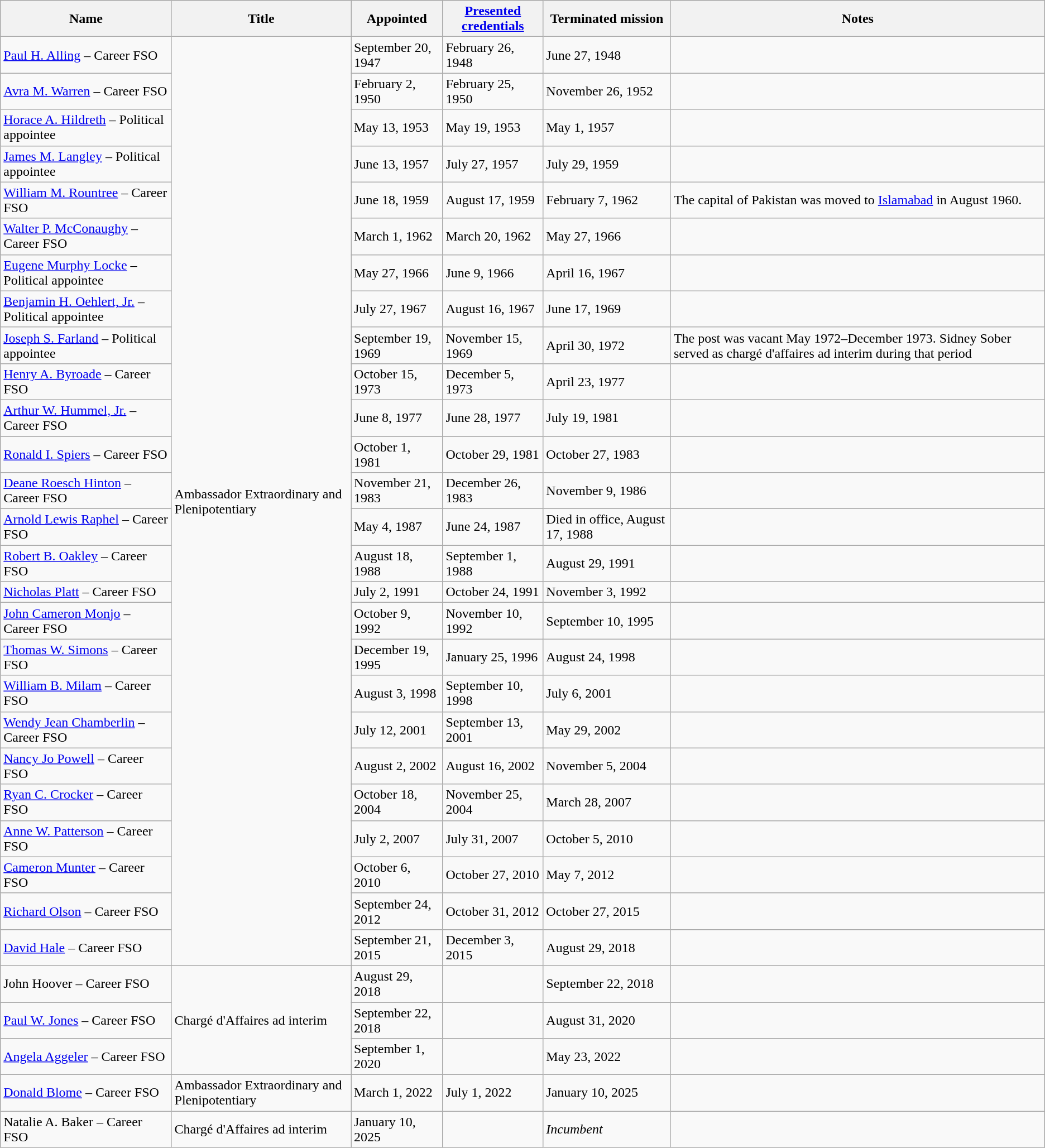<table class="wikitable">
<tr>
<th>Name</th>
<th>Title</th>
<th>Appointed</th>
<th><a href='#'>Presented credentials</a></th>
<th>Terminated mission</th>
<th>Notes</th>
</tr>
<tr>
<td><a href='#'>Paul H. Alling</a> – Career FSO</td>
<td rowspan="26">Ambassador Extraordinary and Plenipotentiary</td>
<td>September 20, 1947</td>
<td>February 26, 1948</td>
<td>June 27, 1948</td>
<td></td>
</tr>
<tr>
<td><a href='#'>Avra M. Warren</a> – Career FSO</td>
<td>February 2, 1950</td>
<td>February 25, 1950</td>
<td>November 26, 1952</td>
<td></td>
</tr>
<tr>
<td><a href='#'>Horace A. Hildreth</a> – Political appointee</td>
<td>May 13, 1953</td>
<td>May 19, 1953</td>
<td>May 1, 1957</td>
<td></td>
</tr>
<tr>
<td><a href='#'>James M. Langley</a> – Political appointee</td>
<td>June 13, 1957</td>
<td>July 27, 1957</td>
<td>July 29, 1959</td>
<td></td>
</tr>
<tr>
<td><a href='#'>William M. Rountree</a> – Career FSO</td>
<td>June 18, 1959</td>
<td>August 17, 1959</td>
<td>February 7, 1962</td>
<td>The capital of Pakistan was moved to <a href='#'>Islamabad</a> in August 1960.</td>
</tr>
<tr>
<td><a href='#'>Walter P. McConaughy</a> – Career FSO</td>
<td>March 1, 1962</td>
<td>March 20, 1962</td>
<td>May 27, 1966</td>
<td></td>
</tr>
<tr>
<td><a href='#'>Eugene Murphy Locke</a> – Political appointee</td>
<td>May 27, 1966</td>
<td>June 9, 1966</td>
<td>April 16, 1967</td>
<td></td>
</tr>
<tr>
<td><a href='#'>Benjamin H. Oehlert, Jr.</a> – Political appointee</td>
<td>July 27, 1967</td>
<td>August 16, 1967</td>
<td>June 17, 1969</td>
<td></td>
</tr>
<tr>
<td><a href='#'>Joseph S. Farland</a> – Political appointee</td>
<td>September 19, 1969</td>
<td>November 15, 1969</td>
<td>April 30, 1972</td>
<td>The post was vacant May 1972–December 1973. Sidney Sober served as chargé d'affaires ad interim during that period</td>
</tr>
<tr>
<td><a href='#'>Henry A. Byroade</a> – Career FSO</td>
<td>October 15, 1973</td>
<td>December 5, 1973</td>
<td>April 23, 1977</td>
<td></td>
</tr>
<tr>
<td><a href='#'>Arthur W. Hummel, Jr.</a> – Career FSO</td>
<td>June 8, 1977</td>
<td>June 28, 1977</td>
<td>July 19, 1981</td>
<td></td>
</tr>
<tr>
<td><a href='#'>Ronald I. Spiers</a> – Career FSO</td>
<td>October 1, 1981</td>
<td>October 29, 1981</td>
<td>October 27, 1983</td>
<td></td>
</tr>
<tr>
<td><a href='#'>Deane Roesch Hinton</a> – Career FSO</td>
<td>November 21, 1983</td>
<td>December 26, 1983</td>
<td>November 9, 1986</td>
<td></td>
</tr>
<tr>
<td><a href='#'>Arnold Lewis Raphel</a> – Career FSO</td>
<td>May 4, 1987</td>
<td>June 24, 1987</td>
<td>Died in office, August 17, 1988</td>
<td></td>
</tr>
<tr>
<td><a href='#'>Robert B. Oakley</a> – Career FSO</td>
<td>August 18, 1988</td>
<td>September 1, 1988</td>
<td>August 29, 1991</td>
<td></td>
</tr>
<tr>
<td><a href='#'>Nicholas Platt</a> – Career FSO</td>
<td>July 2, 1991</td>
<td>October 24, 1991</td>
<td>November 3, 1992</td>
<td></td>
</tr>
<tr>
<td><a href='#'>John Cameron Monjo</a> – Career FSO</td>
<td>October 9, 1992</td>
<td>November 10, 1992</td>
<td>September 10, 1995</td>
<td></td>
</tr>
<tr>
<td><a href='#'>Thomas W. Simons</a> – Career FSO</td>
<td>December 19, 1995</td>
<td>January 25, 1996</td>
<td>August 24, 1998</td>
<td></td>
</tr>
<tr>
<td><a href='#'>William B. Milam</a> – Career FSO</td>
<td>August 3, 1998</td>
<td>September 10, 1998</td>
<td>July 6, 2001</td>
<td></td>
</tr>
<tr>
<td><a href='#'>Wendy Jean Chamberlin</a> – Career FSO</td>
<td>July 12, 2001</td>
<td>September 13, 2001</td>
<td>May 29, 2002</td>
<td></td>
</tr>
<tr>
<td><a href='#'>Nancy Jo Powell</a> – Career FSO</td>
<td>August 2, 2002</td>
<td>August 16, 2002</td>
<td>November 5, 2004</td>
<td></td>
</tr>
<tr>
<td><a href='#'>Ryan C. Crocker</a> – Career FSO</td>
<td>October 18, 2004</td>
<td>November 25, 2004</td>
<td>March 28, 2007</td>
<td></td>
</tr>
<tr>
<td><a href='#'>Anne W. Patterson</a> – Career FSO</td>
<td>July 2, 2007</td>
<td>July 31, 2007</td>
<td>October 5, 2010</td>
<td></td>
</tr>
<tr>
<td><a href='#'>Cameron Munter</a> – Career FSO</td>
<td>October 6, 2010</td>
<td>October 27, 2010</td>
<td>May 7, 2012</td>
<td></td>
</tr>
<tr>
<td><a href='#'>Richard Olson</a> – Career FSO</td>
<td>September 24, 2012</td>
<td>October 31, 2012</td>
<td>October 27, 2015</td>
<td></td>
</tr>
<tr>
<td><a href='#'>David Hale</a> – Career FSO</td>
<td>September 21, 2015</td>
<td>December 3, 2015</td>
<td>August 29, 2018</td>
<td></td>
</tr>
<tr>
<td>John Hoover – Career FSO</td>
<td rowspan="3">Chargé d'Affaires ad interim</td>
<td>August 29, 2018</td>
<td></td>
<td>September 22, 2018</td>
<td></td>
</tr>
<tr>
<td><a href='#'>Paul W. Jones</a> – Career FSO</td>
<td>September 22, 2018</td>
<td></td>
<td>August 31, 2020</td>
<td></td>
</tr>
<tr>
<td><a href='#'>Angela Aggeler</a> – Career FSO</td>
<td>September 1, 2020</td>
<td></td>
<td>May 23, 2022</td>
<td></td>
</tr>
<tr>
<td><a href='#'>Donald Blome</a> – Career FSO</td>
<td>Ambassador Extraordinary and Plenipotentiary</td>
<td>March 1, 2022</td>
<td>July 1, 2022</td>
<td>January 10, 2025</td>
<td></td>
</tr>
<tr>
<td>Natalie A. Baker – Career FSO</td>
<td>Chargé d'Affaires ad interim</td>
<td>January 10, 2025</td>
<td></td>
<td><em>Incumbent</em></td>
<td></td>
</tr>
</table>
